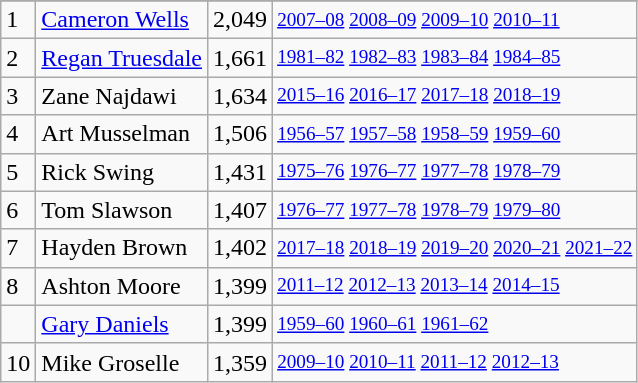<table class="wikitable">
<tr>
</tr>
<tr>
<td>1</td>
<td><a href='#'>Cameron Wells</a></td>
<td>2,049</td>
<td style="font-size:80%;"><a href='#'>2007–08</a> <a href='#'>2008–09</a> <a href='#'>2009–10</a> <a href='#'>2010–11</a></td>
</tr>
<tr>
<td>2</td>
<td><a href='#'>Regan Truesdale</a></td>
<td>1,661</td>
<td style="font-size:80%;"><a href='#'>1981–82</a> <a href='#'>1982–83</a> <a href='#'>1983–84</a> <a href='#'>1984–85</a></td>
</tr>
<tr>
<td>3</td>
<td>Zane Najdawi</td>
<td>1,634</td>
<td style="font-size:80%;"><a href='#'>2015–16</a> <a href='#'>2016–17</a> <a href='#'>2017–18</a> <a href='#'>2018–19</a></td>
</tr>
<tr>
<td>4</td>
<td>Art Musselman</td>
<td>1,506</td>
<td style="font-size:80%;"><a href='#'>1956–57</a> <a href='#'>1957–58</a> <a href='#'>1958–59</a> <a href='#'>1959–60</a></td>
</tr>
<tr>
<td>5</td>
<td>Rick Swing</td>
<td>1,431</td>
<td style="font-size:80%;"><a href='#'>1975–76</a> <a href='#'>1976–77</a> <a href='#'>1977–78</a> <a href='#'>1978–79</a></td>
</tr>
<tr>
<td>6</td>
<td>Tom Slawson</td>
<td>1,407</td>
<td style="font-size:80%;"><a href='#'>1976–77</a> <a href='#'>1977–78</a> <a href='#'>1978–79</a> <a href='#'>1979–80</a></td>
</tr>
<tr>
<td>7</td>
<td>Hayden Brown</td>
<td>1,402</td>
<td style="font-size:80%;"><a href='#'>2017–18</a> <a href='#'>2018–19</a> <a href='#'>2019–20</a> <a href='#'>2020–21</a> <a href='#'>2021–22</a></td>
</tr>
<tr>
<td>8</td>
<td>Ashton Moore</td>
<td>1,399</td>
<td style="font-size:80%;"><a href='#'>2011–12</a> <a href='#'>2012–13</a> <a href='#'>2013–14</a> <a href='#'>2014–15</a></td>
</tr>
<tr>
<td></td>
<td><a href='#'>Gary Daniels</a></td>
<td>1,399</td>
<td style="font-size:80%;"><a href='#'>1959–60</a> <a href='#'>1960–61</a> <a href='#'>1961–62</a></td>
</tr>
<tr>
<td>10</td>
<td>Mike Groselle</td>
<td>1,359</td>
<td style="font-size:80%;"><a href='#'>2009–10</a> <a href='#'>2010–11</a> <a href='#'>2011–12</a> <a href='#'>2012–13</a></td>
</tr>
</table>
